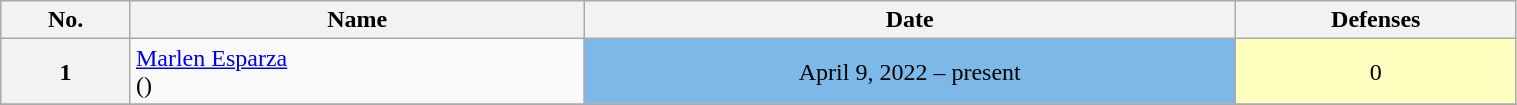<table class="wikitable sortable" style="width:80%;">
<tr>
<th>No.</th>
<th>Name</th>
<th>Date</th>
<th>Defenses</th>
</tr>
<tr align=center>
<th>1</th>
<td align=left> <a href='#'>Marlen Esparza</a><br>()</td>
<td style="background:#7CB9E8;">April 9, 2022 – present</td>
<td style="background:#ffffbf;">0</td>
</tr>
<tr>
</tr>
</table>
